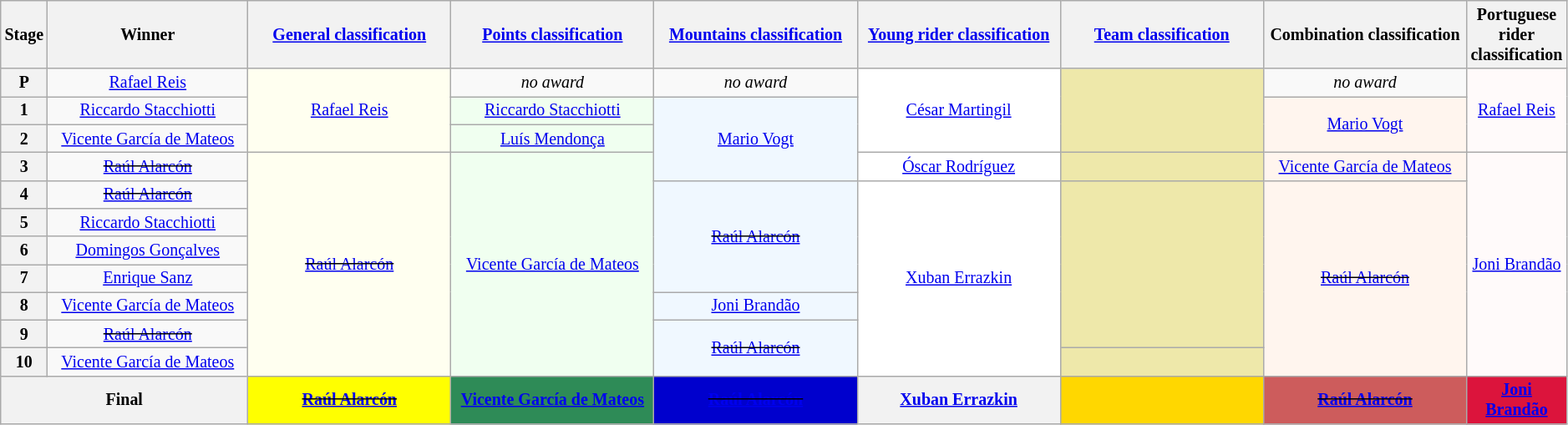<table class="wikitable" style="text-align: center; font-size:smaller;">
<tr>
<th scope="col" style="width:1%;">Stage</th>
<th scope="col" style="width:14%;">Winner</th>
<th scope="col" style="width:14%;"><a href='#'>General classification</a><br></th>
<th scope="col" style="width:14%;"><a href='#'>Points classification</a><br></th>
<th scope="col" style="width:14%;"><a href='#'>Mountains classification</a><br></th>
<th scope="col" style="width:14%;"><a href='#'>Young rider classification</a><br></th>
<th scope="col" style="width:14%;"><a href='#'>Team classification</a></th>
<th scope="col" style="width:14%;">Combination classification</th>
<th scope="col" style="width:14%;">Portuguese rider classification</th>
</tr>
<tr>
<th scope="row">P</th>
<td><a href='#'>Rafael Reis</a></td>
<td style="background:Ivory;" rowspan="3"><a href='#'>Rafael Reis</a></td>
<td><em>no award</em></td>
<td><em>no award</em></td>
<td style="background:White;" rowspan="3"><a href='#'>César Martingil</a></td>
<td style="background:PaleGoldenrod;" rowspan="3"></td>
<td><em>no award</em></td>
<td style="background:Snow;" rowspan="3"><a href='#'>Rafael Reis</a></td>
</tr>
<tr>
<th scope="row">1</th>
<td><a href='#'>Riccardo Stacchiotti</a></td>
<td style="background:Honeydew"><a href='#'>Riccardo Stacchiotti</a></td>
<td style="background:AliceBlue" rowspan="3"><a href='#'>Mario Vogt</a></td>
<td style="background:Seashell;" rowspan="2"><a href='#'>Mario Vogt</a></td>
</tr>
<tr>
<th scope="row">2</th>
<td><a href='#'>Vicente García de Mateos</a></td>
<td style="background:Honeydew"><a href='#'>Luís Mendonça</a></td>
</tr>
<tr>
<th scope="row">3</th>
<td><s><a href='#'>Raúl Alarcón</a></s></td>
<td rowspan="8" style="background:Ivory;"><s><a href='#'>Raúl Alarcón</a></s></td>
<td rowspan="8" style="background:Honeydew"><a href='#'>Vicente García de Mateos</a></td>
<td style="background:White;"><a href='#'>Óscar Rodríguez</a></td>
<td style="background:PaleGoldenrod;"></td>
<td style="background:Seashell;"><a href='#'>Vicente García de Mateos</a></td>
<td rowspan="8" style="background:Snow;"><a href='#'>Joni Brandão</a></td>
</tr>
<tr>
<th scope="row">4</th>
<td><s><a href='#'>Raúl Alarcón</a></s></td>
<td rowspan="4" style="background:AliceBlue"><s><a href='#'>Raúl Alarcón</a></s></td>
<td rowspan="7" style="background:White;"><a href='#'>Xuban Errazkin</a></td>
<td rowspan="6" style="background:PaleGoldenrod;"></td>
<td rowspan="7" style="background:Seashell;"><s><a href='#'>Raúl Alarcón</a></s></td>
</tr>
<tr>
<th scope="row">5</th>
<td><a href='#'>Riccardo Stacchiotti</a></td>
</tr>
<tr>
<th scope="row">6</th>
<td><a href='#'>Domingos Gonçalves</a></td>
</tr>
<tr>
<th scope="row">7</th>
<td><a href='#'>Enrique Sanz</a></td>
</tr>
<tr>
<th scope="row">8</th>
<td><a href='#'>Vicente García de Mateos</a></td>
<td style="background:AliceBlue"><a href='#'>Joni Brandão</a></td>
</tr>
<tr>
<th scope="row">9</th>
<td><s><a href='#'>Raúl Alarcón</a></s></td>
<td style="background:AliceBlue" rowspan="2"><s><a href='#'>Raúl Alarcón</a></s></td>
</tr>
<tr>
<th scope="row">10</th>
<td><a href='#'>Vicente García de Mateos</a></td>
<td style="background:PaleGoldenrod;"></td>
</tr>
<tr>
<th colspan="2">Final</th>
<th style="background:Yellow;"><s><a href='#'>Raúl Alarcón</a></s></th>
<th style="background:SeaGreen;"><a href='#'>Vicente García de Mateos</a></th>
<th style="background:MediumBlue;"><s><a href='#'>Raúl Alarcón</a></s></th>
<th><a href='#'>Xuban Errazkin</a></th>
<th style="background:Gold;"></th>
<th style="background:IndianRed;"><s><a href='#'>Raúl Alarcón</a></s></th>
<th style="background:Crimson;"><a href='#'>Joni Brandão</a></th>
</tr>
</table>
